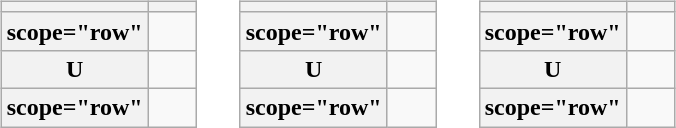<table style="border-spacing: 10px 0;" align="center">
<tr valign="bottom">
<td><br><table class="wikitable" style="text-align:center;">
<tr>
<th width="25"></th>
<th width="25"></th>
</tr>
<tr>
<th>scope="row" </th>
<td></td>
</tr>
<tr>
<th scope="row">U</th>
<td></td>
</tr>
<tr>
<th>scope="row" </th>
<td></td>
</tr>
</table>
</td>
<td><br><table class="wikitable" style="text-align:center;">
<tr>
<th width="25"></th>
<th width="25"></th>
</tr>
<tr>
<th>scope="row" </th>
<td></td>
</tr>
<tr>
<th scope="row">U</th>
<td></td>
</tr>
<tr>
<th>scope="row" </th>
<td></td>
</tr>
</table>
</td>
<td><br><table class="wikitable" style="text-align:center;">
<tr>
<th width="25"></th>
<th width="25"></th>
</tr>
<tr>
<th>scope="row" </th>
<td></td>
</tr>
<tr>
<th scope="row">U</th>
<td></td>
</tr>
<tr>
<th>scope="row" </th>
<td></td>
</tr>
</table>
</td>
</tr>
</table>
